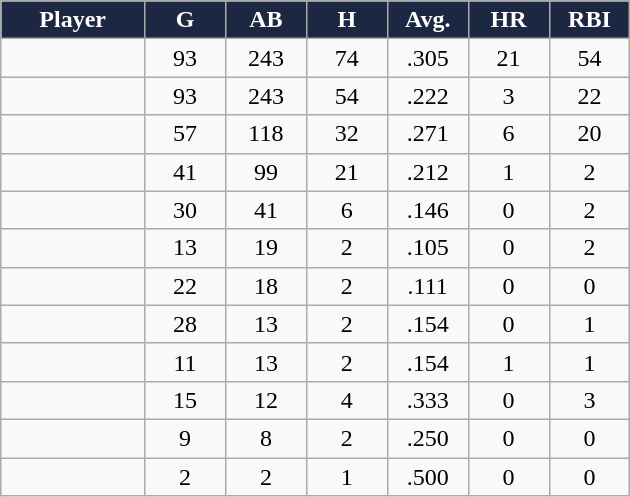<table class="wikitable sortable">
<tr>
<th style="background:#1c2841; color:white; width:16%;">Player</th>
<th style="background:#1c2841; color:white; width:9%;">G</th>
<th style="background:#1c2841; color:white; width:9%;">AB</th>
<th style="background:#1c2841; color:white; width:9%;">H</th>
<th style="background:#1c2841; color:white; width:9%;">Avg.</th>
<th style="background:#1c2841; color:white; width:9%;">HR</th>
<th style="background:#1c2841; color:white; width:9%;">RBI</th>
</tr>
<tr style="text-align:center;">
<td></td>
<td>93</td>
<td>243</td>
<td>74</td>
<td>.305</td>
<td>21</td>
<td>54</td>
</tr>
<tr style="text-align:center;">
<td></td>
<td>93</td>
<td>243</td>
<td>54</td>
<td>.222</td>
<td>3</td>
<td>22</td>
</tr>
<tr style="text-align:center;">
<td></td>
<td>57</td>
<td>118</td>
<td>32</td>
<td>.271</td>
<td>6</td>
<td>20</td>
</tr>
<tr style="text-align:center;">
<td></td>
<td>41</td>
<td>99</td>
<td>21</td>
<td>.212</td>
<td>1</td>
<td>2</td>
</tr>
<tr style="text-align:center;">
<td></td>
<td>30</td>
<td>41</td>
<td>6</td>
<td>.146</td>
<td>0</td>
<td>2</td>
</tr>
<tr style="text-align:center;">
<td></td>
<td>13</td>
<td>19</td>
<td>2</td>
<td>.105</td>
<td>0</td>
<td>2</td>
</tr>
<tr style="text-align:center;">
<td></td>
<td>22</td>
<td>18</td>
<td>2</td>
<td>.111</td>
<td>0</td>
<td>0</td>
</tr>
<tr style="text-align:center;">
<td></td>
<td>28</td>
<td>13</td>
<td>2</td>
<td>.154</td>
<td>0</td>
<td>1</td>
</tr>
<tr style="text-align:center;">
<td></td>
<td>11</td>
<td>13</td>
<td>2</td>
<td>.154</td>
<td>1</td>
<td>1</td>
</tr>
<tr style="text-align:center;">
<td></td>
<td>15</td>
<td>12</td>
<td>4</td>
<td>.333</td>
<td>0</td>
<td>3</td>
</tr>
<tr style="text-align:center;">
<td></td>
<td>9</td>
<td>8</td>
<td>2</td>
<td>.250</td>
<td>0</td>
<td>0</td>
</tr>
<tr style="text-align:center;">
<td></td>
<td>2</td>
<td>2</td>
<td>1</td>
<td>.500</td>
<td>0</td>
<td>0</td>
</tr>
</table>
